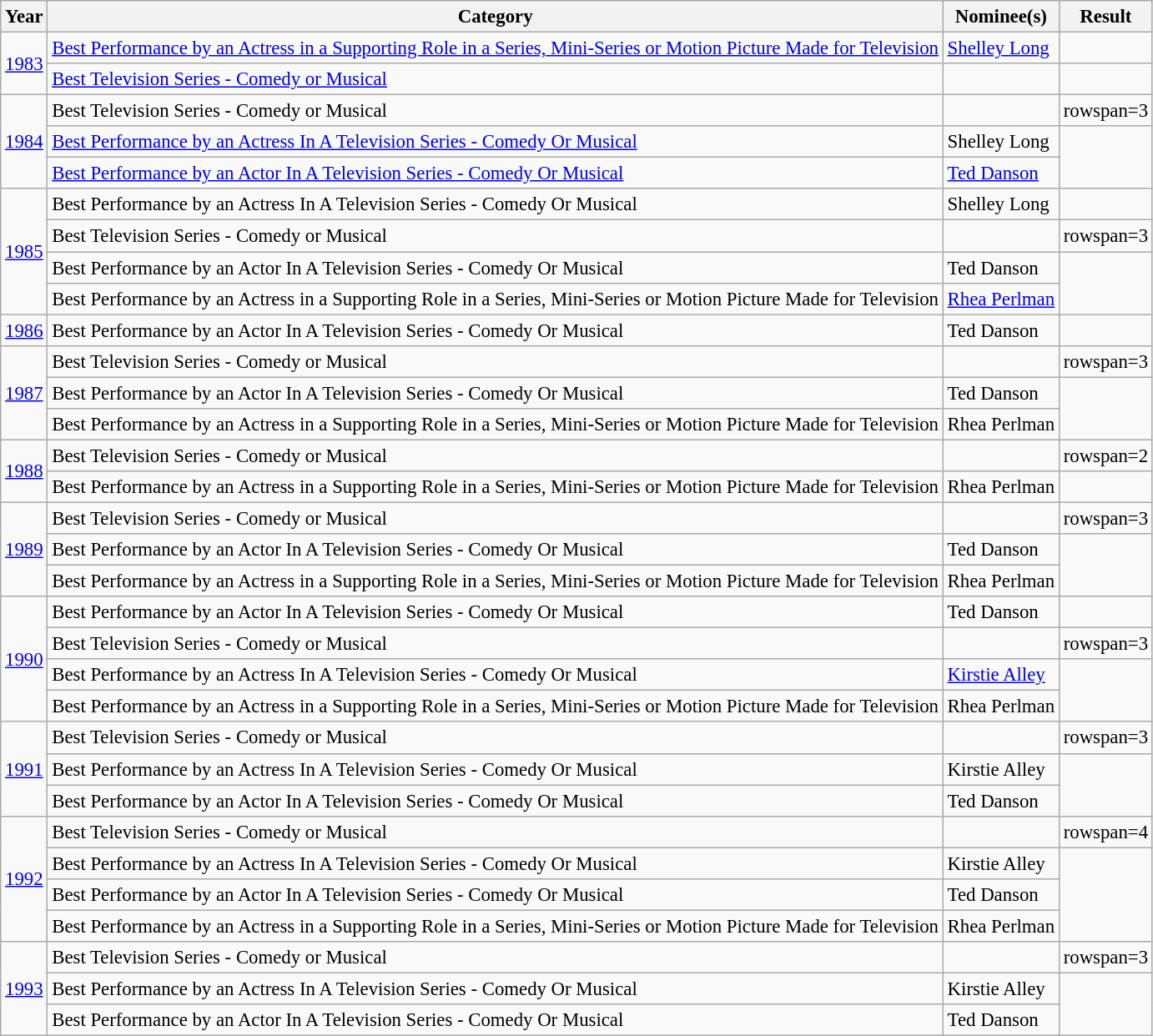<table class="wikitable" style="font-size: 95%">
<tr>
<th>Year</th>
<th>Category</th>
<th>Nominee(s)</th>
<th>Result</th>
</tr>
<tr>
<td rowspan=2><a href='#'>1983</a></td>
<td><a href='#'>Best Performance by an Actress in a Supporting Role in a Series, Mini-Series or Motion Picture Made for Television</a></td>
<td><a href='#'>Shelley Long</a></td>
<td></td>
</tr>
<tr>
<td><a href='#'>Best Television Series - Comedy or Musical</a></td>
<td></td>
<td></td>
</tr>
<tr>
<td rowspan=3><a href='#'>1984</a></td>
<td>Best Television Series - Comedy or Musical</td>
<td></td>
<td>rowspan=3 </td>
</tr>
<tr>
<td><a href='#'>Best Performance by an Actress In A Television Series - Comedy Or Musical</a></td>
<td>Shelley Long</td>
</tr>
<tr>
<td><a href='#'>Best Performance by an Actor In A Television Series - Comedy Or Musical</a></td>
<td><a href='#'>Ted Danson</a></td>
</tr>
<tr>
<td rowspan=4><a href='#'>1985</a></td>
<td>Best Performance by an Actress In A Television Series - Comedy Or Musical</td>
<td>Shelley Long</td>
<td></td>
</tr>
<tr>
<td>Best Television Series - Comedy or Musical</td>
<td></td>
<td>rowspan=3 </td>
</tr>
<tr>
<td>Best Performance by an Actor In A Television Series - Comedy Or Musical</td>
<td>Ted Danson</td>
</tr>
<tr>
<td>Best Performance by an Actress in a Supporting Role in a Series, Mini-Series or Motion Picture Made for Television</td>
<td><a href='#'>Rhea Perlman</a></td>
</tr>
<tr>
<td><a href='#'>1986</a></td>
<td>Best Performance by an Actor In A Television Series - Comedy Or Musical</td>
<td>Ted Danson</td>
<td></td>
</tr>
<tr>
<td rowspan=3><a href='#'>1987</a></td>
<td>Best Television Series - Comedy or Musical</td>
<td></td>
<td>rowspan=3 </td>
</tr>
<tr>
<td>Best Performance by an Actor In A Television Series - Comedy Or Musical</td>
<td>Ted Danson</td>
</tr>
<tr>
<td>Best Performance by an Actress in a Supporting Role in a Series, Mini-Series or Motion Picture Made for Television</td>
<td>Rhea Perlman</td>
</tr>
<tr>
<td rowspan=2><a href='#'>1988</a></td>
<td>Best Television Series - Comedy or Musical</td>
<td></td>
<td>rowspan=2 </td>
</tr>
<tr>
<td>Best Performance by an Actress in a Supporting Role in a Series, Mini-Series or Motion Picture Made for Television</td>
<td>Rhea Perlman</td>
</tr>
<tr>
<td rowspan=3><a href='#'>1989</a></td>
<td>Best Television Series - Comedy or Musical</td>
<td></td>
<td>rowspan=3 </td>
</tr>
<tr>
<td>Best Performance by an Actor In A Television Series - Comedy Or Musical</td>
<td>Ted Danson</td>
</tr>
<tr>
<td>Best Performance by an Actress in a Supporting Role in a Series, Mini-Series or Motion Picture Made for Television</td>
<td>Rhea Perlman</td>
</tr>
<tr>
<td rowspan=4><a href='#'>1990</a></td>
<td>Best Performance by an Actor In A Television Series - Comedy Or Musical</td>
<td>Ted Danson</td>
<td></td>
</tr>
<tr>
<td>Best Television Series - Comedy or Musical</td>
<td></td>
<td>rowspan=3 </td>
</tr>
<tr>
<td>Best Performance by an Actress In A Television Series - Comedy Or Musical</td>
<td><a href='#'>Kirstie Alley</a></td>
</tr>
<tr>
<td>Best Performance by an Actress in a Supporting Role in a Series, Mini-Series or Motion Picture Made for Television</td>
<td>Rhea Perlman</td>
</tr>
<tr>
<td rowspan=3><a href='#'>1991</a></td>
<td>Best Television Series - Comedy or Musical</td>
<td></td>
<td>rowspan=3 </td>
</tr>
<tr>
<td>Best Performance by an Actress In A Television Series - Comedy Or Musical</td>
<td>Kirstie Alley</td>
</tr>
<tr>
<td>Best Performance by an Actor In A Television Series - Comedy Or Musical</td>
<td>Ted Danson</td>
</tr>
<tr>
<td rowspan=4><a href='#'>1992</a></td>
<td>Best Television Series - Comedy or Musical</td>
<td></td>
<td>rowspan=4 </td>
</tr>
<tr>
<td>Best Performance by an Actress In A Television Series - Comedy Or Musical</td>
<td>Kirstie Alley</td>
</tr>
<tr>
<td>Best Performance by an Actor In A Television Series - Comedy Or Musical</td>
<td>Ted Danson</td>
</tr>
<tr>
<td>Best Performance by an Actress in a Supporting Role in a Series, Mini-Series or Motion Picture Made for Television</td>
<td>Rhea Perlman</td>
</tr>
<tr>
<td rowspan=3><a href='#'>1993</a></td>
<td>Best Television Series - Comedy or Musical</td>
<td></td>
<td>rowspan=3 </td>
</tr>
<tr>
<td>Best Performance by an Actress In A Television Series - Comedy Or Musical</td>
<td>Kirstie Alley</td>
</tr>
<tr>
<td>Best Performance by an Actor In A Television Series - Comedy Or Musical</td>
<td>Ted Danson</td>
</tr>
</table>
